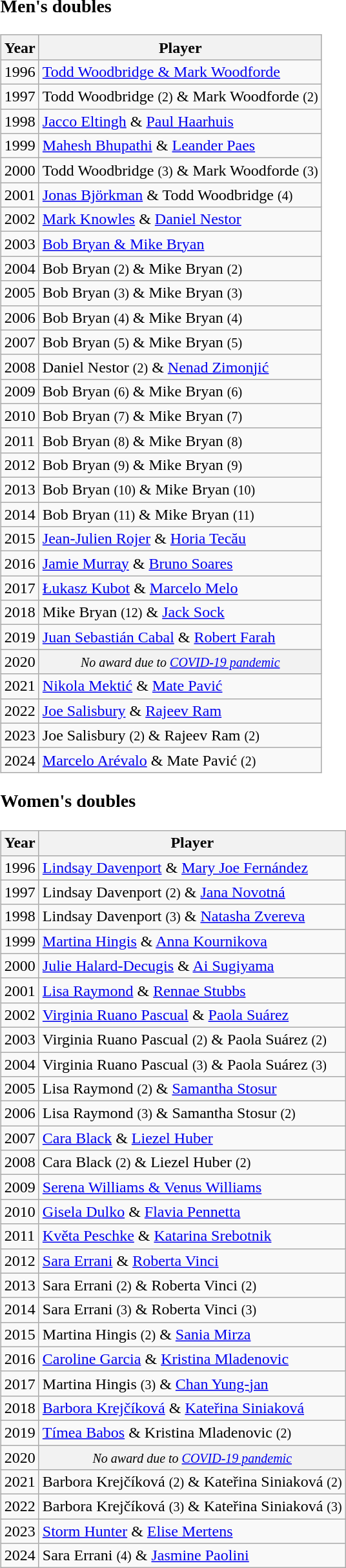<table>
<tr style="vertical-align: top;">
<td><br><h3>Men's doubles</h3><table class="wikitable">
<tr>
<th>Year</th>
<th>Player</th>
</tr>
<tr>
<td>1996</td>
<td> <a href='#'>Todd Woodbridge & Mark Woodforde</a></td>
</tr>
<tr>
<td>1997</td>
<td> Todd Woodbridge <small>(2)</small> & Mark Woodforde <small>(2)</small></td>
</tr>
<tr>
<td>1998</td>
<td> <a href='#'>Jacco Eltingh</a> &  <a href='#'>Paul Haarhuis</a></td>
</tr>
<tr>
<td>1999</td>
<td> <a href='#'>Mahesh Bhupathi</a> &  <a href='#'>Leander Paes</a></td>
</tr>
<tr>
<td>2000</td>
<td> Todd Woodbridge <small>(3)</small> & Mark Woodforde <small>(3)</small></td>
</tr>
<tr>
<td>2001</td>
<td> <a href='#'>Jonas Björkman</a> &  Todd Woodbridge <small>(4)</small></td>
</tr>
<tr>
<td>2002</td>
<td> <a href='#'>Mark Knowles</a> &  <a href='#'>Daniel Nestor</a></td>
</tr>
<tr>
<td>2003</td>
<td> <a href='#'>Bob Bryan & Mike Bryan</a></td>
</tr>
<tr>
<td>2004</td>
<td> Bob Bryan <small>(2)</small> & Mike Bryan <small>(2)</small></td>
</tr>
<tr>
<td>2005</td>
<td> Bob Bryan <small>(3)</small> & Mike Bryan <small>(3)</small></td>
</tr>
<tr>
<td>2006</td>
<td> Bob Bryan <small>(4)</small> & Mike Bryan <small>(4)</small></td>
</tr>
<tr>
<td>2007</td>
<td> Bob Bryan <small>(5)</small> & Mike Bryan <small>(5)</small></td>
</tr>
<tr>
<td>2008</td>
<td> Daniel Nestor <small>(2)</small> &  <a href='#'>Nenad Zimonjić</a></td>
</tr>
<tr>
<td>2009</td>
<td> Bob Bryan <small>(6)</small> & Mike Bryan <small>(6)</small></td>
</tr>
<tr>
<td>2010</td>
<td> Bob Bryan <small>(7)</small> & Mike Bryan <small>(7)</small></td>
</tr>
<tr>
<td>2011</td>
<td> Bob Bryan <small>(8)</small> & Mike Bryan <small>(8)</small></td>
</tr>
<tr>
<td>2012</td>
<td> Bob Bryan <small>(9)</small> & Mike Bryan <small>(9)</small></td>
</tr>
<tr>
<td>2013</td>
<td> Bob Bryan <small>(10)</small> & Mike Bryan <small>(10)</small></td>
</tr>
<tr>
<td>2014</td>
<td> Bob Bryan <small>(11)</small> & Mike Bryan <small>(11)</small></td>
</tr>
<tr>
<td>2015</td>
<td> <a href='#'>Jean-Julien Rojer</a> &  <a href='#'>Horia Tecău</a></td>
</tr>
<tr>
<td>2016</td>
<td> <a href='#'>Jamie Murray</a> &  <a href='#'>Bruno Soares</a></td>
</tr>
<tr>
<td>2017</td>
<td> <a href='#'>Łukasz Kubot</a> &  <a href='#'>Marcelo Melo</a></td>
</tr>
<tr>
<td>2018</td>
<td> Mike Bryan <small>(12)</small> &  <a href='#'>Jack Sock</a></td>
</tr>
<tr>
<td>2019</td>
<td> <a href='#'>Juan Sebastián Cabal</a> &  <a href='#'>Robert Farah</a></td>
</tr>
<tr>
<td>2020</td>
<td style="background: #f2f2f2; text-align: center;"><em><small>No award due to <a href='#'>COVID-19 pandemic</a></small></em></td>
</tr>
<tr>
<td>2021</td>
<td> <a href='#'>Nikola Mektić</a> &  <a href='#'>Mate Pavić</a></td>
</tr>
<tr>
<td>2022</td>
<td> <a href='#'>Joe Salisbury</a> &  <a href='#'>Rajeev Ram</a></td>
</tr>
<tr>
<td>2023</td>
<td> Joe Salisbury <small>(2)</small> &  Rajeev Ram <small>(2)</small></td>
</tr>
<tr>
<td>2024</td>
<td> <a href='#'>Marcelo Arévalo</a> &  Mate Pavić <small>(2)</small></td>
</tr>
</table>
<h3>Women's doubles</h3><table class="wikitable">
<tr>
<th>Year</th>
<th>Player</th>
</tr>
<tr>
<td>1996</td>
<td> <a href='#'>Lindsay Davenport</a> &  <a href='#'>Mary Joe Fernández</a></td>
</tr>
<tr>
<td>1997</td>
<td> Lindsay Davenport <small>(2)</small> &  <a href='#'>Jana Novotná</a></td>
</tr>
<tr>
<td>1998</td>
<td> Lindsay Davenport <small>(3)</small> &  <a href='#'>Natasha Zvereva</a></td>
</tr>
<tr>
<td>1999</td>
<td> <a href='#'>Martina Hingis</a> &  <a href='#'>Anna Kournikova</a></td>
</tr>
<tr>
<td>2000</td>
<td> <a href='#'>Julie Halard-Decugis</a> &  <a href='#'>Ai Sugiyama</a></td>
</tr>
<tr>
<td>2001</td>
<td> <a href='#'>Lisa Raymond</a> &  <a href='#'>Rennae Stubbs</a></td>
</tr>
<tr>
<td>2002</td>
<td> <a href='#'>Virginia Ruano Pascual</a> &  <a href='#'>Paola Suárez</a></td>
</tr>
<tr>
<td>2003</td>
<td> Virginia Ruano Pascual <small>(2)</small> &  Paola Suárez <small>(2)</small></td>
</tr>
<tr>
<td>2004</td>
<td> Virginia Ruano Pascual <small>(3)</small> &  Paola Suárez <small>(3)</small></td>
</tr>
<tr>
<td>2005</td>
<td> Lisa Raymond <small>(2)</small> &  <a href='#'>Samantha Stosur</a></td>
</tr>
<tr>
<td>2006</td>
<td> Lisa Raymond <small>(3)</small> &  Samantha Stosur <small>(2)</small></td>
</tr>
<tr>
<td>2007</td>
<td> <a href='#'>Cara Black</a> &  <a href='#'>Liezel Huber</a></td>
</tr>
<tr>
<td>2008</td>
<td> Cara Black <small>(2)</small> &  Liezel Huber <small>(2)</small></td>
</tr>
<tr>
<td>2009</td>
<td> <a href='#'>Serena Williams & Venus Williams</a></td>
</tr>
<tr>
<td>2010</td>
<td> <a href='#'>Gisela Dulko</a> &  <a href='#'>Flavia Pennetta</a></td>
</tr>
<tr>
<td>2011</td>
<td> <a href='#'>Květa Peschke</a> &  <a href='#'>Katarina Srebotnik</a></td>
</tr>
<tr>
<td>2012</td>
<td> <a href='#'>Sara Errani</a> &   <a href='#'>Roberta Vinci</a></td>
</tr>
<tr>
<td>2013</td>
<td> Sara Errani <small>(2)</small> &   Roberta Vinci <small>(2)</small></td>
</tr>
<tr>
<td>2014</td>
<td> Sara Errani <small>(3)</small> &   Roberta Vinci <small>(3)</small></td>
</tr>
<tr>
<td>2015</td>
<td> Martina Hingis <small>(2)</small> &  <a href='#'>Sania Mirza</a></td>
</tr>
<tr>
<td>2016</td>
<td> <a href='#'>Caroline Garcia</a> &  <a href='#'>Kristina Mladenovic</a></td>
</tr>
<tr>
<td>2017</td>
<td> Martina Hingis <small>(3)</small> &  <a href='#'>Chan Yung-jan</a></td>
</tr>
<tr>
<td>2018</td>
<td> <a href='#'>Barbora Krejčíková</a> &  <a href='#'>Kateřina Siniaková</a></td>
</tr>
<tr>
<td>2019</td>
<td> <a href='#'>Tímea Babos</a> &  Kristina Mladenovic <small>(2)</small></td>
</tr>
<tr>
<td>2020</td>
<td style="background: #f2f2f2; text-align: center;"><em><small>No award due to <a href='#'>COVID-19 pandemic</a></small></em></td>
</tr>
<tr>
<td>2021</td>
<td> Barbora Krejčíková <small>(2)</small> &  Kateřina Siniaková <small>(2)</small></td>
</tr>
<tr>
<td>2022</td>
<td> Barbora Krejčíková <small>(3)</small> &  Kateřina Siniaková <small>(3)</small></td>
</tr>
<tr>
<td>2023</td>
<td> <a href='#'>Storm Hunter</a> &  <a href='#'>Elise Mertens</a></td>
</tr>
<tr>
<td>2024</td>
<td> Sara Errani <small>(4)</small> &   <a href='#'>Jasmine Paolini</a></td>
</tr>
</table>
</td>
</tr>
</table>
